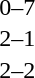<table cellspacing=1 width=70%>
<tr>
<th width=25%></th>
<th width=30%></th>
<th width=15%></th>
<th width=30%></th>
</tr>
<tr>
<td></td>
<td align=right></td>
<td align=center>0–7</td>
<td></td>
</tr>
<tr>
<td></td>
<td align=right></td>
<td align=center>2–1</td>
<td></td>
</tr>
<tr>
<td></td>
<td align=right></td>
<td align=center>2–2</td>
<td></td>
</tr>
</table>
